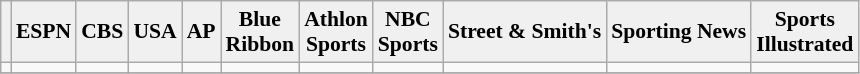<table class="wikitable" style="white-space:nowrap; font-size:90%;">
<tr>
<td align="center" style="background:#f0f0f0;"><strong> </strong></td>
<td align="center" style="background:#f0f0f0;"><strong>ESPN</strong></td>
<td align="center" style="background:#f0f0f0;"><strong>CBS</strong></td>
<td align="center" style="background:#f0f0f0;"><strong>USA</strong></td>
<td align="center" style="background:#f0f0f0;"><strong>AP</strong></td>
<td align="center" style="background:#f0f0f0;"><strong>Blue<br>Ribbon</strong></td>
<td align="center" style="background:#f0f0f0;"><strong>Athlon<br>Sports</strong></td>
<td align="center" style="background:#f0f0f0;"><strong>NBC<br>Sports</strong></td>
<td align="center" style="background:#f0f0f0;"><strong>Street & Smith's</strong></td>
<td align="center" style="background:#f0f0f0;"><strong>Sporting News</strong></td>
<td align="center" style="background:#f0f0f0;"><strong>Sports<br>Illustrated</strong></td>
</tr>
<tr>
<td></td>
<td></td>
<td></td>
<td></td>
<td></td>
<td></td>
<td></td>
<td></td>
<td></td>
<td></td>
<td></td>
</tr>
<tr>
</tr>
</table>
